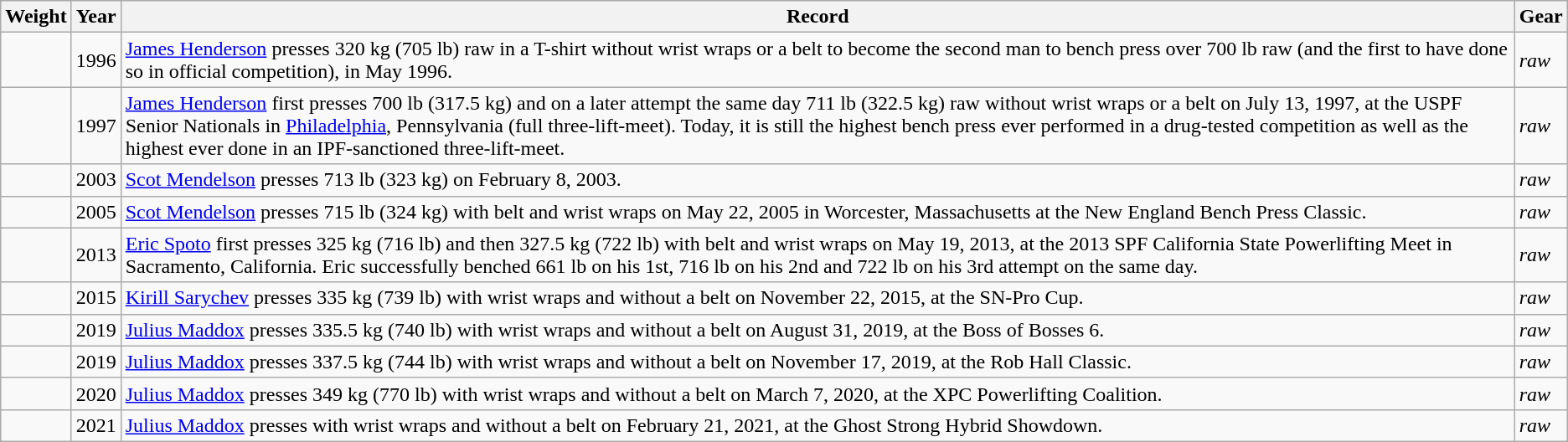<table class="wikitable">
<tr>
<th scope="col">Weight</th>
<th scope="col">Year</th>
<th scope="col">Record</th>
<th scope="col">Gear</th>
</tr>
<tr>
<td></td>
<td>1996</td>
<td><a href='#'>James Henderson</a> presses 320 kg (705 lb) raw in a T-shirt without wrist wraps or a belt to become the second man to bench press over 700 lb raw (and the first to have done so in official competition), in May 1996.</td>
<td><em>raw</em></td>
</tr>
<tr>
<td></td>
<td>1997</td>
<td><a href='#'>James Henderson</a> first presses 700 lb (317.5 kg) and on a later attempt the same day 711 lb (322.5 kg) raw without wrist wraps or a belt on July 13, 1997, at the USPF Senior Nationals in <a href='#'>Philadelphia</a>, Pennsylvania (full three-lift-meet). Today, it is still the highest bench press ever performed in a drug-tested competition as well as the highest ever done in an IPF-sanctioned three-lift-meet.</td>
<td><em>raw</em></td>
</tr>
<tr>
<td></td>
<td>2003</td>
<td><a href='#'>Scot Mendelson</a> presses 713 lb (323 kg) on February 8, 2003.</td>
<td><em>raw</em></td>
</tr>
<tr>
<td></td>
<td>2005</td>
<td><a href='#'>Scot Mendelson</a> presses 715 lb (324 kg) with belt and wrist wraps on May 22, 2005 in Worcester, Massachusetts at the New England Bench Press Classic.</td>
<td><em>raw</em></td>
</tr>
<tr>
<td></td>
<td>2013</td>
<td><a href='#'>Eric Spoto</a> first presses 325 kg (716 lb) and then 327.5 kg (722 lb) with belt and wrist wraps on May 19, 2013, at the 2013 SPF California State Powerlifting Meet in Sacramento, California. Eric successfully benched 661 lb on his 1st, 716 lb on his 2nd and 722 lb on his 3rd attempt on the same day.</td>
<td><em>raw</em></td>
</tr>
<tr>
<td></td>
<td>2015</td>
<td><a href='#'>Kirill Sarychev</a> presses 335 kg (739 lb) with wrist wraps and without a belt on November 22, 2015, at the SN-Pro Cup.</td>
<td><em>raw</em></td>
</tr>
<tr>
<td></td>
<td>2019</td>
<td><a href='#'>Julius Maddox</a> presses 335.5 kg (740 lb) with wrist wraps and without a belt on August 31, 2019, at the Boss of Bosses 6.</td>
<td><em>raw</em></td>
</tr>
<tr>
<td></td>
<td>2019</td>
<td><a href='#'>Julius Maddox</a> presses 337.5 kg (744 lb) with wrist wraps and without a belt on November 17, 2019, at the Rob Hall Classic.</td>
<td><em>raw</em></td>
</tr>
<tr>
<td></td>
<td>2020</td>
<td><a href='#'>Julius Maddox</a> presses 349 kg (770 lb) with wrist wraps and without a belt on March 7, 2020, at the XPC Powerlifting Coalition.</td>
<td><em>raw</em></td>
</tr>
<tr>
<td></td>
<td>2021</td>
<td><a href='#'>Julius Maddox</a> presses  with wrist wraps and without a belt on February 21, 2021, at the Ghost Strong Hybrid Showdown.</td>
<td><em>raw</em></td>
</tr>
</table>
